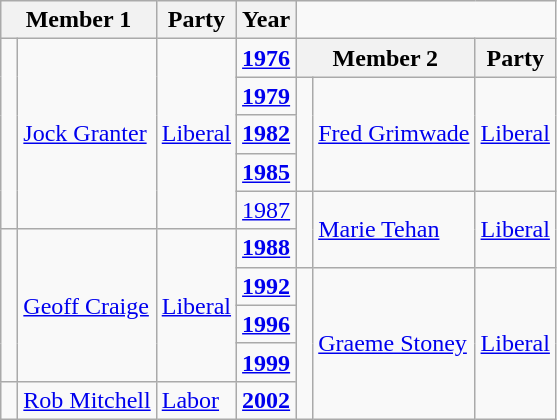<table class="wikitable">
<tr>
<th colspan="2">Member 1</th>
<th>Party</th>
<th>Year</th>
</tr>
<tr>
<td rowspan="5" > </td>
<td rowspan="5"><a href='#'>Jock Granter</a></td>
<td rowspan="5"><a href='#'>Liberal</a></td>
<td><strong><a href='#'>1976</a></strong></td>
<th colspan="2">Member 2</th>
<th>Party</th>
</tr>
<tr>
<td><strong><a href='#'>1979</a></strong></td>
<td rowspan="3"> </td>
<td rowspan="3"><a href='#'>Fred Grimwade</a></td>
<td rowspan="3"><a href='#'>Liberal</a></td>
</tr>
<tr>
<td><strong><a href='#'>1982</a></strong></td>
</tr>
<tr>
<td><strong><a href='#'>1985</a></strong></td>
</tr>
<tr>
<td><a href='#'>1987</a></td>
<td rowspan="2" > </td>
<td rowspan="2"><a href='#'>Marie Tehan</a></td>
<td rowspan="2"><a href='#'>Liberal</a></td>
</tr>
<tr>
<td rowspan="4" > </td>
<td rowspan="4"><a href='#'>Geoff Craige</a></td>
<td rowspan="4"><a href='#'>Liberal</a></td>
<td><strong><a href='#'>1988</a></strong></td>
</tr>
<tr>
<td><strong><a href='#'>1992</a></strong></td>
<td rowspan="4" > </td>
<td rowspan="4"><a href='#'>Graeme Stoney</a></td>
<td rowspan="4"><a href='#'>Liberal</a></td>
</tr>
<tr>
<td><strong><a href='#'>1996</a></strong></td>
</tr>
<tr>
<td><strong><a href='#'>1999</a></strong></td>
</tr>
<tr>
<td> </td>
<td><a href='#'>Rob Mitchell</a></td>
<td><a href='#'>Labor</a></td>
<td><strong><a href='#'>2002</a></strong></td>
</tr>
</table>
